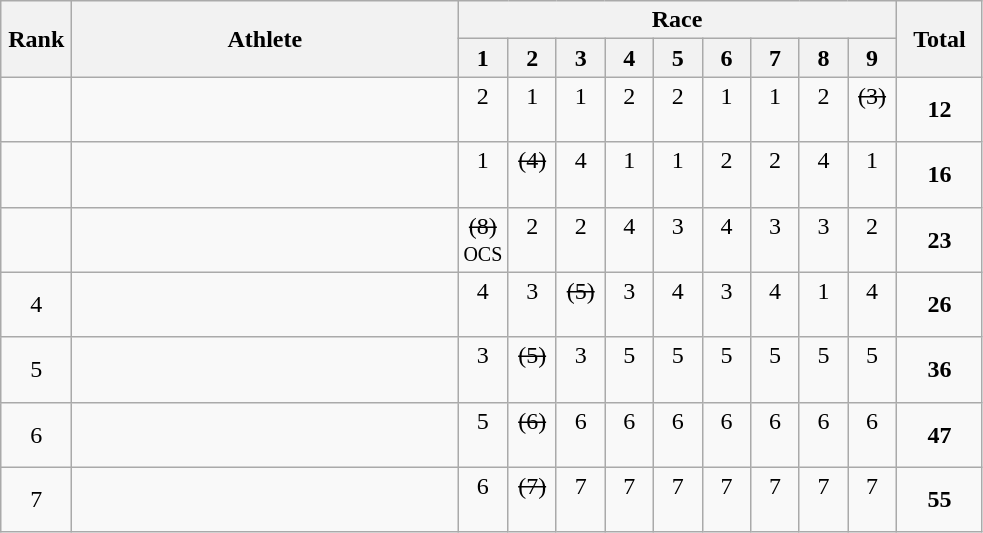<table | class="wikitable" style="text-align:center">
<tr>
<th rowspan="2" width=40>Rank</th>
<th rowspan="2" width=250>Athlete</th>
<th colspan="9">Race</th>
<th rowspan="2" width=50>Total</th>
</tr>
<tr>
<th width=25>1</th>
<th width=25>2</th>
<th width=25>3</th>
<th width=25>4</th>
<th width=25>5</th>
<th width=25>6</th>
<th width=25>7</th>
<th width=25>8</th>
<th width=25>9</th>
</tr>
<tr>
<td></td>
<td align=left></td>
<td>2<br> </td>
<td>1<br> </td>
<td>1<br> </td>
<td>2<br> </td>
<td>2<br> </td>
<td>1<br> </td>
<td>1<br> </td>
<td>2<br> </td>
<td><s>(3)</s><br> </td>
<td><strong>12</strong></td>
</tr>
<tr>
<td></td>
<td align=left></td>
<td>1<br> </td>
<td><s>(4)</s><br> </td>
<td>4<br> </td>
<td>1<br> </td>
<td>1<br> </td>
<td>2<br> </td>
<td>2<br> </td>
<td>4<br> </td>
<td>1<br> </td>
<td><strong>16</strong></td>
</tr>
<tr>
<td></td>
<td align=left></td>
<td><s>(8)</s><br><small>OCS</small></td>
<td>2<br> </td>
<td>2<br> </td>
<td>4<br> </td>
<td>3<br> </td>
<td>4<br> </td>
<td>3<br> </td>
<td>3<br> </td>
<td>2<br> </td>
<td><strong>23</strong></td>
</tr>
<tr>
<td>4</td>
<td align=left></td>
<td>4<br> </td>
<td>3<br> </td>
<td><s>(5)</s><br> </td>
<td>3<br> </td>
<td>4<br> </td>
<td>3<br> </td>
<td>4<br> </td>
<td>1<br> </td>
<td>4<br> </td>
<td><strong>26</strong></td>
</tr>
<tr>
<td>5</td>
<td align=left></td>
<td>3<br> </td>
<td><s>(5)</s><br> </td>
<td>3<br> </td>
<td>5<br> </td>
<td>5<br> </td>
<td>5<br> </td>
<td>5<br> </td>
<td>5<br> </td>
<td>5<br> </td>
<td><strong>36</strong></td>
</tr>
<tr>
<td>6</td>
<td align=left></td>
<td>5<br> </td>
<td><s>(6)</s><br> </td>
<td>6<br> </td>
<td>6<br> </td>
<td>6<br> </td>
<td>6<br> </td>
<td>6<br> </td>
<td>6<br> </td>
<td>6<br> </td>
<td><strong>47</strong></td>
</tr>
<tr>
<td>7</td>
<td align=left></td>
<td>6<br> </td>
<td><s>(7)</s><br> </td>
<td>7<br> </td>
<td>7<br> </td>
<td>7<br> </td>
<td>7<br> </td>
<td>7<br> </td>
<td>7<br> </td>
<td>7<br> </td>
<td><strong>55</strong></td>
</tr>
</table>
